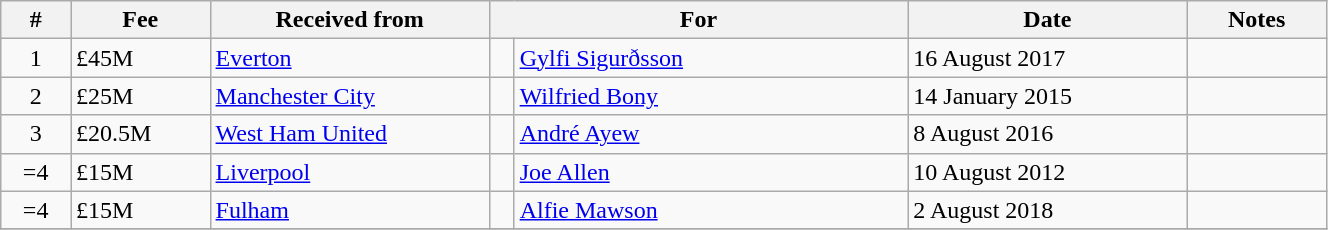<table class="wikitable" style="width:70%;">
<tr>
<th width=5%>#</th>
<th width=10%>Fee</th>
<th width=20%>Received from</th>
<th style="width:30%;" colspan="2">For</th>
<th width=20%>Date</th>
<th width=10%>Notes</th>
</tr>
<tr>
<td align=center>1</td>
<td>£45M</td>
<td> <a href='#'>Everton</a></td>
<td></td>
<td><a href='#'>Gylfi Sigurðsson</a></td>
<td>16 August 2017</td>
<td align=center></td>
</tr>
<tr>
<td align=center>2</td>
<td>£25M</td>
<td> <a href='#'>Manchester City</a></td>
<td></td>
<td><a href='#'>Wilfried Bony</a></td>
<td>14 January 2015</td>
<td align=center></td>
</tr>
<tr>
<td align=center>3</td>
<td>£20.5M</td>
<td> <a href='#'>West Ham United</a></td>
<td></td>
<td><a href='#'>André Ayew</a></td>
<td>8 August 2016</td>
<td align=center></td>
</tr>
<tr>
<td align=center>=4</td>
<td>£15M</td>
<td> <a href='#'>Liverpool</a></td>
<td></td>
<td><a href='#'>Joe Allen</a></td>
<td>10 August 2012</td>
<td align=center></td>
</tr>
<tr>
<td align=center>=4</td>
<td>£15M</td>
<td> <a href='#'>Fulham</a></td>
<td></td>
<td><a href='#'>Alfie Mawson</a></td>
<td>2 August 2018</td>
<td align=center></td>
</tr>
<tr>
</tr>
</table>
